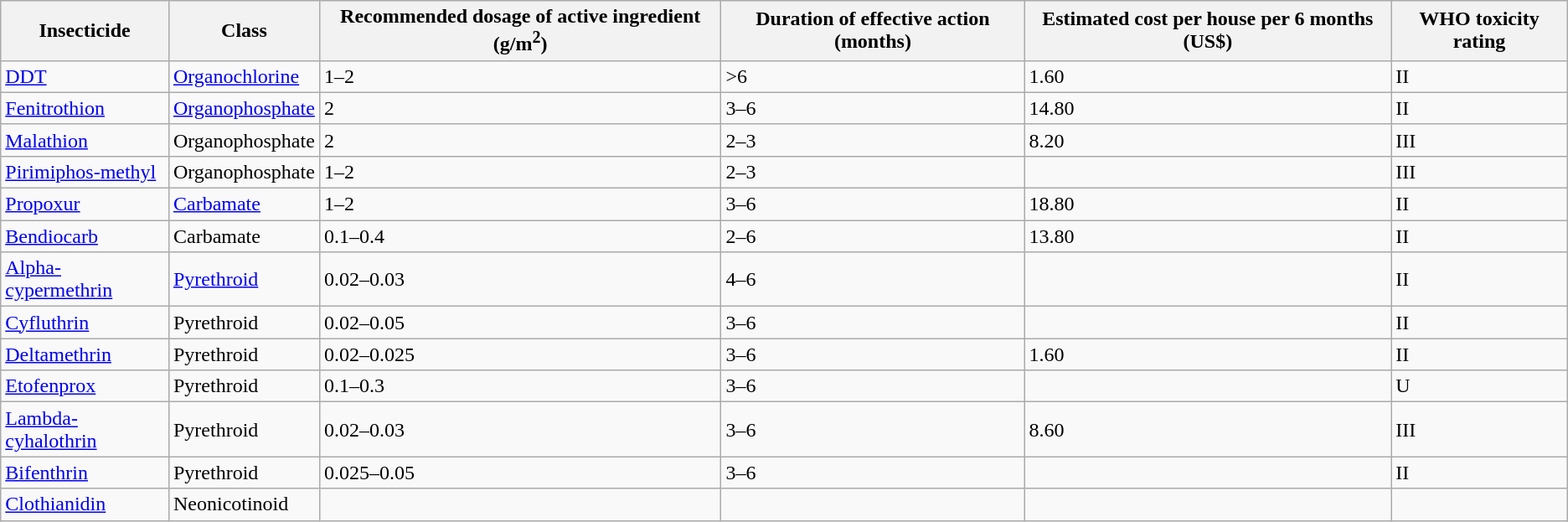<table class="wikitable">
<tr>
<th>Insecticide</th>
<th>Class</th>
<th>Recommended dosage of active ingredient (g/m<sup>2</sup>)</th>
<th>Duration of effective action (months)</th>
<th>Estimated cost per house per 6 months (US$)</th>
<th>WHO toxicity rating</th>
</tr>
<tr>
<td><a href='#'>DDT</a></td>
<td><a href='#'>Organochlorine</a></td>
<td>1–2</td>
<td>>6</td>
<td>1.60</td>
<td>II</td>
</tr>
<tr>
<td><a href='#'>Fenitrothion</a></td>
<td><a href='#'>Organophosphate</a></td>
<td>2</td>
<td>3–6</td>
<td>14.80</td>
<td>II</td>
</tr>
<tr>
<td><a href='#'>Malathion</a></td>
<td>Organophosphate</td>
<td>2</td>
<td>2–3</td>
<td>8.20</td>
<td>III</td>
</tr>
<tr>
<td><a href='#'>Pirimiphos-methyl</a></td>
<td>Organophosphate</td>
<td>1–2</td>
<td>2–3</td>
<td></td>
<td>III</td>
</tr>
<tr>
<td><a href='#'>Propoxur</a></td>
<td><a href='#'>Carbamate</a></td>
<td>1–2</td>
<td>3–6</td>
<td>18.80</td>
<td>II</td>
</tr>
<tr>
<td><a href='#'>Bendiocarb</a></td>
<td>Carbamate</td>
<td>0.1–0.4</td>
<td>2–6</td>
<td>13.80</td>
<td>II</td>
</tr>
<tr>
<td><a href='#'>Alpha-cypermethrin</a></td>
<td><a href='#'>Pyrethroid</a></td>
<td>0.02–0.03</td>
<td>4–6</td>
<td></td>
<td>II</td>
</tr>
<tr>
<td><a href='#'>Cyfluthrin</a></td>
<td>Pyrethroid</td>
<td>0.02–0.05</td>
<td>3–6</td>
<td></td>
<td>II</td>
</tr>
<tr>
<td><a href='#'>Deltamethrin</a></td>
<td>Pyrethroid</td>
<td>0.02–0.025</td>
<td>3–6</td>
<td>1.60</td>
<td>II</td>
</tr>
<tr>
<td><a href='#'>Etofenprox</a></td>
<td>Pyrethroid</td>
<td>0.1–0.3</td>
<td>3–6</td>
<td></td>
<td>U</td>
</tr>
<tr>
<td><a href='#'>Lambda-cyhalothrin</a></td>
<td>Pyrethroid</td>
<td>0.02–0.03</td>
<td>3–6</td>
<td>8.60</td>
<td>III</td>
</tr>
<tr>
<td><a href='#'>Bifenthrin</a></td>
<td>Pyrethroid</td>
<td>0.025–0.05</td>
<td>3–6</td>
<td></td>
<td>II</td>
</tr>
<tr>
<td><a href='#'>Clothianidin</a></td>
<td>Neonicotinoid</td>
<td></td>
<td></td>
<td></td>
<td></td>
</tr>
</table>
